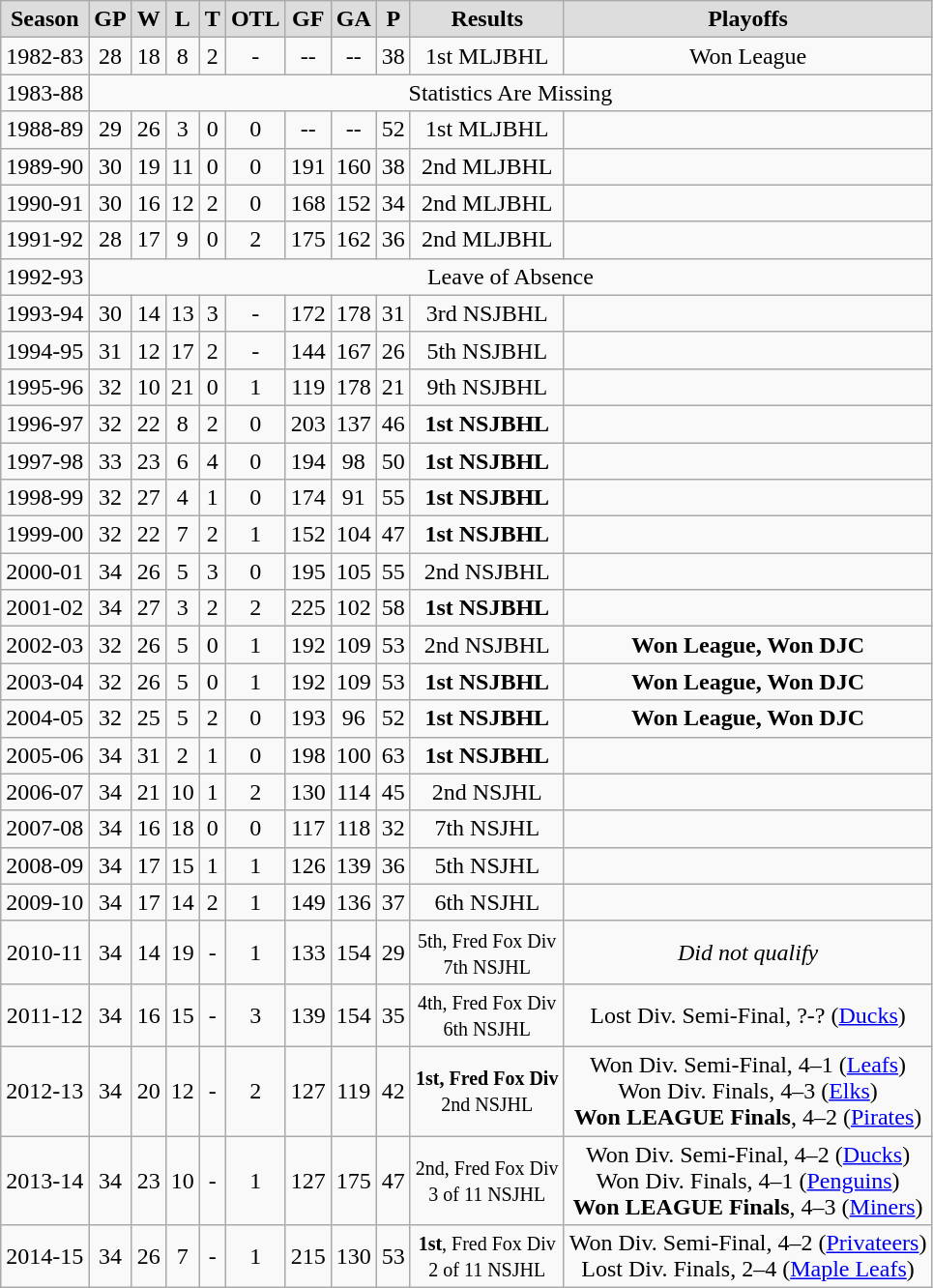<table class="wikitable">
<tr align="center"  bgcolor="#dddddd">
<td><strong>Season</strong></td>
<td><strong>GP</strong></td>
<td><strong>W</strong></td>
<td><strong>L</strong></td>
<td><strong>T</strong></td>
<td><strong>OTL</strong></td>
<td><strong>GF</strong></td>
<td><strong>GA</strong></td>
<td><strong>P</strong></td>
<td><strong>Results</strong></td>
<td><strong>Playoffs</strong></td>
</tr>
<tr align="center">
<td>1982-83</td>
<td>28</td>
<td>18</td>
<td>8</td>
<td>2</td>
<td>-</td>
<td>--</td>
<td>--</td>
<td>38</td>
<td>1st MLJBHL</td>
<td>Won League</td>
</tr>
<tr align="center">
<td>1983-88</td>
<td colspan="11">Statistics Are Missing</td>
</tr>
<tr align="center">
<td>1988-89</td>
<td>29</td>
<td>26</td>
<td>3</td>
<td>0</td>
<td>0</td>
<td>--</td>
<td>--</td>
<td>52</td>
<td>1st MLJBHL</td>
<td></td>
</tr>
<tr align="center">
<td>1989-90</td>
<td>30</td>
<td>19</td>
<td>11</td>
<td>0</td>
<td>0</td>
<td>191</td>
<td>160</td>
<td>38</td>
<td>2nd MLJBHL</td>
<td></td>
</tr>
<tr align="center">
<td>1990-91</td>
<td>30</td>
<td>16</td>
<td>12</td>
<td>2</td>
<td>0</td>
<td>168</td>
<td>152</td>
<td>34</td>
<td>2nd MLJBHL</td>
<td></td>
</tr>
<tr align="center">
<td>1991-92</td>
<td>28</td>
<td>17</td>
<td>9</td>
<td>0</td>
<td>2</td>
<td>175</td>
<td>162</td>
<td>36</td>
<td>2nd MLJBHL</td>
<td></td>
</tr>
<tr align="center">
<td>1992-93</td>
<td colspan="11">Leave of Absence</td>
</tr>
<tr align="center">
<td>1993-94</td>
<td>30</td>
<td>14</td>
<td>13</td>
<td>3</td>
<td>-</td>
<td>172</td>
<td>178</td>
<td>31</td>
<td>3rd NSJBHL</td>
<td></td>
</tr>
<tr align="center">
<td>1994-95</td>
<td>31</td>
<td>12</td>
<td>17</td>
<td>2</td>
<td>-</td>
<td>144</td>
<td>167</td>
<td>26</td>
<td>5th NSJBHL</td>
<td></td>
</tr>
<tr align="center">
<td>1995-96</td>
<td>32</td>
<td>10</td>
<td>21</td>
<td>0</td>
<td>1</td>
<td>119</td>
<td>178</td>
<td>21</td>
<td>9th NSJBHL</td>
<td></td>
</tr>
<tr align="center">
<td>1996-97</td>
<td>32</td>
<td>22</td>
<td>8</td>
<td>2</td>
<td>0</td>
<td>203</td>
<td>137</td>
<td>46</td>
<td><strong>1st NSJBHL</strong></td>
<td></td>
</tr>
<tr align="center">
<td>1997-98</td>
<td>33</td>
<td>23</td>
<td>6</td>
<td>4</td>
<td>0</td>
<td>194</td>
<td>98</td>
<td>50</td>
<td><strong>1st NSJBHL</strong></td>
<td></td>
</tr>
<tr align="center">
<td>1998-99</td>
<td>32</td>
<td>27</td>
<td>4</td>
<td>1</td>
<td>0</td>
<td>174</td>
<td>91</td>
<td>55</td>
<td><strong>1st NSJBHL</strong></td>
<td></td>
</tr>
<tr align="center">
<td>1999-00</td>
<td>32</td>
<td>22</td>
<td>7</td>
<td>2</td>
<td>1</td>
<td>152</td>
<td>104</td>
<td>47</td>
<td><strong>1st NSJBHL</strong></td>
<td></td>
</tr>
<tr align="center">
<td>2000-01</td>
<td>34</td>
<td>26</td>
<td>5</td>
<td>3</td>
<td>0</td>
<td>195</td>
<td>105</td>
<td>55</td>
<td>2nd NSJBHL</td>
<td></td>
</tr>
<tr align="center">
<td>2001-02</td>
<td>34</td>
<td>27</td>
<td>3</td>
<td>2</td>
<td>2</td>
<td>225</td>
<td>102</td>
<td>58</td>
<td><strong>1st NSJBHL</strong></td>
<td></td>
</tr>
<tr align="center">
<td>2002-03</td>
<td>32</td>
<td>26</td>
<td>5</td>
<td>0</td>
<td>1</td>
<td>192</td>
<td>109</td>
<td>53</td>
<td>2nd NSJBHL</td>
<td><strong>Won League, Won DJC</strong></td>
</tr>
<tr align="center">
<td>2003-04</td>
<td>32</td>
<td>26</td>
<td>5</td>
<td>0</td>
<td>1</td>
<td>192</td>
<td>109</td>
<td>53</td>
<td><strong>1st NSJBHL</strong></td>
<td><strong>Won League, Won DJC</strong></td>
</tr>
<tr align="center">
<td>2004-05</td>
<td>32</td>
<td>25</td>
<td>5</td>
<td>2</td>
<td>0</td>
<td>193</td>
<td>96</td>
<td>52</td>
<td><strong>1st NSJBHL</strong></td>
<td><strong>Won League, Won DJC</strong></td>
</tr>
<tr align="center">
<td>2005-06</td>
<td>34</td>
<td>31</td>
<td>2</td>
<td>1</td>
<td>0</td>
<td>198</td>
<td>100</td>
<td>63</td>
<td><strong>1st NSJBHL</strong></td>
<td></td>
</tr>
<tr align="center">
<td>2006-07</td>
<td>34</td>
<td>21</td>
<td>10</td>
<td>1</td>
<td>2</td>
<td>130</td>
<td>114</td>
<td>45</td>
<td>2nd NSJHL</td>
<td></td>
</tr>
<tr align="center">
<td>2007-08</td>
<td>34</td>
<td>16</td>
<td>18</td>
<td>0</td>
<td>0</td>
<td>117</td>
<td>118</td>
<td>32</td>
<td>7th NSJHL</td>
<td></td>
</tr>
<tr align="center">
<td>2008-09</td>
<td>34</td>
<td>17</td>
<td>15</td>
<td>1</td>
<td>1</td>
<td>126</td>
<td>139</td>
<td>36</td>
<td>5th NSJHL</td>
<td></td>
</tr>
<tr align="center">
<td>2009-10</td>
<td>34</td>
<td>17</td>
<td>14</td>
<td>2</td>
<td>1</td>
<td>149</td>
<td>136</td>
<td>37</td>
<td>6th NSJHL</td>
<td></td>
</tr>
<tr align="center">
<td>2010-11</td>
<td>34</td>
<td>14</td>
<td>19</td>
<td>-</td>
<td>1</td>
<td>133</td>
<td>154</td>
<td>29</td>
<td><small>5th, Fred Fox Div<br>7th NSJHL</small></td>
<td><em>Did not qualify</em></td>
</tr>
<tr align="center">
<td>2011-12</td>
<td>34</td>
<td>16</td>
<td>15</td>
<td>-</td>
<td>3</td>
<td>139</td>
<td>154</td>
<td>35</td>
<td><small>4th, Fred Fox Div<br>6th NSJHL</small></td>
<td>Lost Div. Semi-Final, ?-? (<a href='#'>Ducks</a>)</td>
</tr>
<tr align="center">
<td>2012-13</td>
<td>34</td>
<td>20</td>
<td>12</td>
<td>-</td>
<td>2</td>
<td>127</td>
<td>119</td>
<td>42</td>
<td><small><strong>1st, Fred Fox Div</strong><br>2nd NSJHL</small></td>
<td>Won Div. Semi-Final, 4–1 (<a href='#'>Leafs</a>)<br> Won Div. Finals, 4–3 (<a href='#'>Elks</a>)<br><strong>Won LEAGUE Finals</strong>, 4–2 (<a href='#'>Pirates</a>)</td>
</tr>
<tr align="center">
<td>2013-14</td>
<td>34</td>
<td>23</td>
<td>10</td>
<td>-</td>
<td>1</td>
<td>127</td>
<td>175</td>
<td>47</td>
<td><small>2nd, Fred Fox Div<br>3 of 11 NSJHL</small></td>
<td>Won Div. Semi-Final, 4–2 (<a href='#'>Ducks</a>)<br> Won Div. Finals, 4–1 (<a href='#'>Penguins</a>)<br><strong>Won LEAGUE Finals</strong>, 4–3 (<a href='#'>Miners</a>)</td>
</tr>
<tr align="center">
<td>2014-15</td>
<td>34</td>
<td>26</td>
<td>7</td>
<td>-</td>
<td>1</td>
<td>215</td>
<td>130</td>
<td>53</td>
<td><small><strong>1st</strong>, Fred Fox Div<br>2 of 11 NSJHL</small></td>
<td>Won Div. Semi-Final, 4–2 (<a href='#'>Privateers</a>)<br>Lost Div. Finals, 2–4 (<a href='#'>Maple Leafs</a>)</td>
</tr>
</table>
